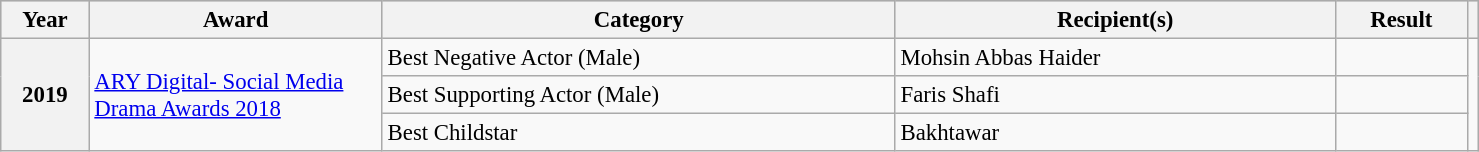<table class="wikitable" width="78%" style="font-size: 95%;">
<tr style="background:#ccc; text-align:center;">
<th scope="col" width="6%">Year</th>
<th scope="col" width="20%">Award</th>
<th scope="col" width="35%">Category</th>
<th scope="col" width="30%">Recipient(s)</th>
<th scope="col" width="10%">Result</th>
<th></th>
</tr>
<tr>
<th rowspan="3">2019</th>
<td rowspan="3"><a href='#'>ARY Digital- Social Media Drama Awards 2018</a></td>
<td>Best Negative Actor (Male)</td>
<td>Mohsin Abbas Haider</td>
<td></td>
<td rowspan="3"></td>
</tr>
<tr>
<td>Best Supporting Actor (Male)</td>
<td>Faris Shafi</td>
<td></td>
</tr>
<tr>
<td>Best Childstar</td>
<td>Bakhtawar</td>
<td></td>
</tr>
</table>
